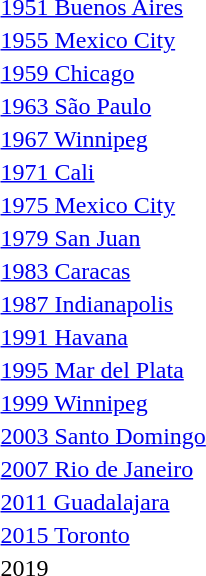<table>
<tr>
<td><a href='#'>1951 Buenos Aires</a></td>
<td></td>
<td></td>
<td></td>
</tr>
<tr>
<td><a href='#'>1955 Mexico City</a></td>
<td></td>
<td></td>
<td></td>
</tr>
<tr>
<td><a href='#'>1959 Chicago</a></td>
<td></td>
<td></td>
<td></td>
</tr>
<tr>
<td><a href='#'>1963 São Paulo</a></td>
<td></td>
<td></td>
<td></td>
</tr>
<tr>
<td><a href='#'>1967 Winnipeg</a></td>
<td></td>
<td></td>
<td></td>
</tr>
<tr>
<td><a href='#'>1971 Cali</a></td>
<td></td>
<td></td>
<td></td>
</tr>
<tr>
<td><a href='#'>1975 Mexico City</a></td>
<td></td>
<td></td>
<td></td>
</tr>
<tr>
<td><a href='#'>1979 San Juan</a></td>
<td></td>
<td></td>
<td></td>
</tr>
<tr>
<td><a href='#'>1983 Caracas</a></td>
<td></td>
<td></td>
<td></td>
</tr>
<tr>
<td><a href='#'>1987 Indianapolis</a></td>
<td></td>
<td></td>
<td></td>
</tr>
<tr>
<td><a href='#'>1991 Havana</a></td>
<td></td>
<td></td>
<td></td>
</tr>
<tr>
<td rowspan=2><a href='#'>1995 Mar del Plata</a></td>
<td rowspan=2></td>
<td rowspan=2></td>
<td></td>
</tr>
<tr>
<td></td>
</tr>
<tr>
<td rowspan=2><a href='#'>1999 Winnipeg</a></td>
<td rowspan=2></td>
<td rowspan=2></td>
<td></td>
</tr>
<tr>
<td></td>
</tr>
<tr>
<td rowspan=2><a href='#'>2003 Santo Domingo</a></td>
<td rowspan=2></td>
<td rowspan=2></td>
<td></td>
</tr>
<tr>
<td></td>
</tr>
<tr>
<td rowspan=2><a href='#'>2007 Rio de Janeiro</a></td>
<td rowspan=2></td>
<td rowspan=2></td>
<td></td>
</tr>
<tr>
<td></td>
</tr>
<tr>
<td rowspan=2><a href='#'>2011 Guadalajara</a><br></td>
<td rowspan=2></td>
<td rowspan=2></td>
<td></td>
</tr>
<tr>
<td></td>
</tr>
<tr>
<td rowspan=2><a href='#'>2015 Toronto</a><br></td>
<td rowspan=2></td>
<td rowspan=2></td>
<td></td>
</tr>
<tr>
<td></td>
</tr>
<tr>
<td rowspan=2>2019<br></td>
<td rowspan=2></td>
<td rowspan=2></td>
<td></td>
</tr>
<tr>
<td></td>
</tr>
<tr>
</tr>
</table>
